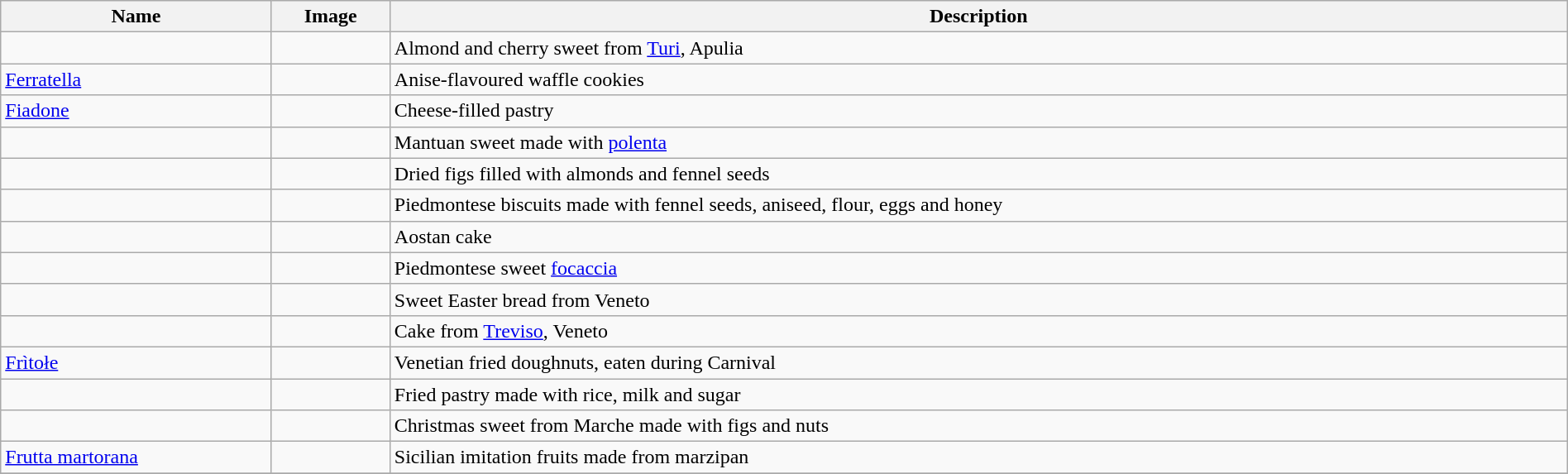<table class="wikitable sortable" width="100%">
<tr>
<th>Name</th>
<th class="unsortable">Image</th>
<th>Description</th>
</tr>
<tr>
<td></td>
<td></td>
<td>Almond and cherry sweet from <a href='#'>Turi</a>, Apulia</td>
</tr>
<tr>
<td><a href='#'>Ferratella</a></td>
<td></td>
<td>Anise-flavoured waffle cookies</td>
</tr>
<tr>
<td><a href='#'>Fiadone</a></td>
<td></td>
<td>Cheese-filled pastry</td>
</tr>
<tr>
<td></td>
<td></td>
<td>Mantuan sweet made with <a href='#'>polenta</a></td>
</tr>
<tr>
<td></td>
<td></td>
<td>Dried figs filled with almonds and fennel seeds</td>
</tr>
<tr>
<td></td>
<td></td>
<td>Piedmontese biscuits made with fennel seeds, aniseed, flour, eggs and honey</td>
</tr>
<tr>
<td></td>
<td></td>
<td>Aostan cake</td>
</tr>
<tr>
<td></td>
<td></td>
<td>Piedmontese sweet <a href='#'>focaccia</a></td>
</tr>
<tr>
<td></td>
<td></td>
<td>Sweet Easter bread from Veneto</td>
</tr>
<tr>
<td></td>
<td></td>
<td>Cake from <a href='#'>Treviso</a>, Veneto</td>
</tr>
<tr>
<td><a href='#'>Frìtołe</a></td>
<td></td>
<td>Venetian fried doughnuts, eaten during Carnival</td>
</tr>
<tr>
<td></td>
<td></td>
<td>Fried pastry made with rice, milk and sugar</td>
</tr>
<tr>
<td></td>
<td></td>
<td>Christmas sweet from Marche made with figs and nuts</td>
</tr>
<tr>
<td><a href='#'>Frutta martorana</a></td>
<td></td>
<td>Sicilian imitation fruits made from marzipan</td>
</tr>
<tr>
</tr>
</table>
